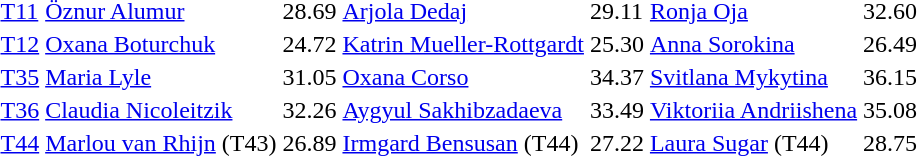<table>
<tr>
<td><a href='#'>T11</a></td>
<td><a href='#'>Öznur Alumur</a><br></td>
<td>28.69</td>
<td><a href='#'>Arjola Dedaj</a><br></td>
<td>29.11</td>
<td><a href='#'>Ronja Oja</a><br></td>
<td>32.60</td>
</tr>
<tr>
<td><a href='#'>T12</a></td>
<td><a href='#'>Oxana Boturchuk</a><br></td>
<td>24.72</td>
<td><a href='#'>Katrin Mueller-Rottgardt</a><br></td>
<td>25.30</td>
<td><a href='#'>Anna Sorokina</a><br></td>
<td>26.49</td>
</tr>
<tr>
<td><a href='#'>T35</a></td>
<td><a href='#'>Maria Lyle</a><br></td>
<td>31.05</td>
<td><a href='#'>Oxana Corso</a><br></td>
<td>34.37</td>
<td><a href='#'>Svitlana Mykytina</a><br></td>
<td>36.15</td>
</tr>
<tr>
<td><a href='#'>T36</a></td>
<td><a href='#'>Claudia Nicoleitzik</a><br></td>
<td>32.26</td>
<td><a href='#'>Aygyul Sakhibzadaeva</a><br></td>
<td>33.49</td>
<td><a href='#'>Viktoriia Andriishena</a><br></td>
<td>35.08</td>
</tr>
<tr>
<td><a href='#'>T44</a></td>
<td><a href='#'>Marlou van Rhijn</a> (T43)<br></td>
<td>26.89</td>
<td><a href='#'>Irmgard Bensusan</a> (T44)<br></td>
<td>27.22</td>
<td><a href='#'>Laura Sugar</a> (T44)<br></td>
<td>28.75</td>
</tr>
</table>
